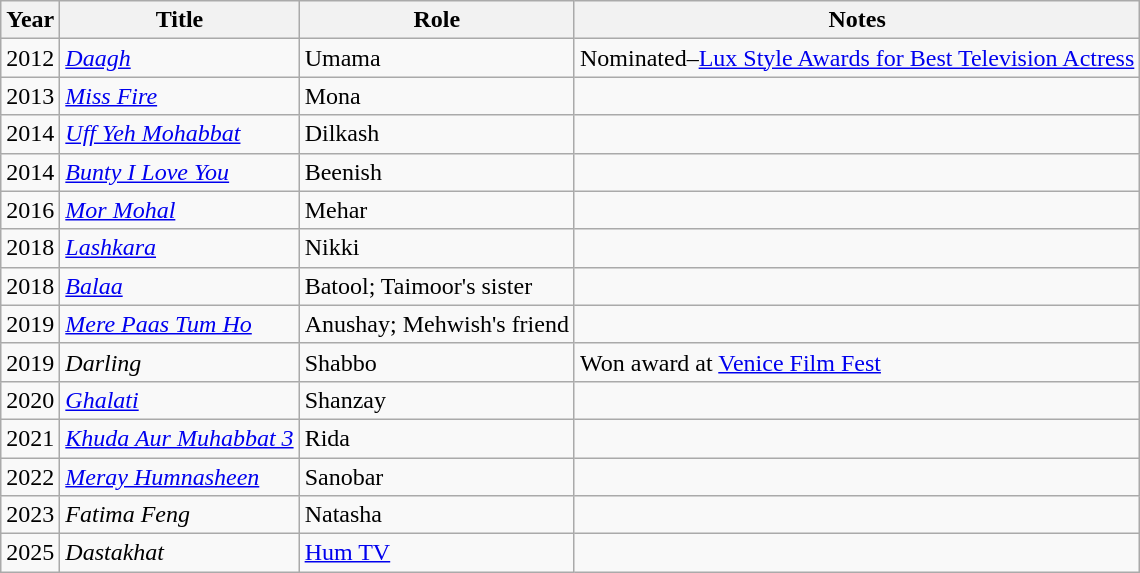<table class="wikitable">
<tr>
<th>Year</th>
<th>Title</th>
<th>Role</th>
<th>Notes</th>
</tr>
<tr>
<td>2012</td>
<td><em><a href='#'>Daagh</a></em></td>
<td>Umama</td>
<td>Nominated–<a href='#'>Lux Style Awards for Best Television Actress</a></td>
</tr>
<tr>
<td>2013</td>
<td><em><a href='#'>Miss Fire</a></em></td>
<td>Mona</td>
<td></td>
</tr>
<tr>
<td>2014</td>
<td><em><a href='#'>Uff Yeh Mohabbat</a></em></td>
<td>Dilkash</td>
<td></td>
</tr>
<tr>
<td>2014</td>
<td><em><a href='#'>Bunty I Love You</a></em></td>
<td>Beenish</td>
<td></td>
</tr>
<tr>
<td>2016</td>
<td><em><a href='#'>Mor Mohal</a></em></td>
<td>Mehar</td>
<td></td>
</tr>
<tr>
<td>2018</td>
<td><em><a href='#'>Lashkara</a></em></td>
<td>Nikki</td>
<td></td>
</tr>
<tr>
<td>2018</td>
<td><em><a href='#'>Balaa</a></em></td>
<td>Batool; Taimoor's sister</td>
<td></td>
</tr>
<tr>
<td>2019</td>
<td><em><a href='#'>Mere Paas Tum Ho</a></em></td>
<td>Anushay; Mehwish's friend</td>
<td></td>
</tr>
<tr>
<td>2019</td>
<td><em>Darling</em></td>
<td>Shabbo</td>
<td>Won award at <a href='#'>Venice Film Fest</a></td>
</tr>
<tr>
<td>2020</td>
<td><em><a href='#'>Ghalati</a></em></td>
<td>Shanzay</td>
<td></td>
</tr>
<tr>
<td>2021</td>
<td><em><a href='#'>Khuda Aur Muhabbat 3</a></em></td>
<td>Rida</td>
<td></td>
</tr>
<tr>
<td>2022</td>
<td><em><a href='#'>Meray Humnasheen</a></em></td>
<td>Sanobar</td>
<td></td>
</tr>
<tr>
<td>2023</td>
<td><em>Fatima Feng</em></td>
<td>Natasha</td>
<td></td>
</tr>
<tr>
<td>2025</td>
<td><em>Dastakhat</em></td>
<td><a href='#'>Hum TV</a></td>
</tr>
</table>
